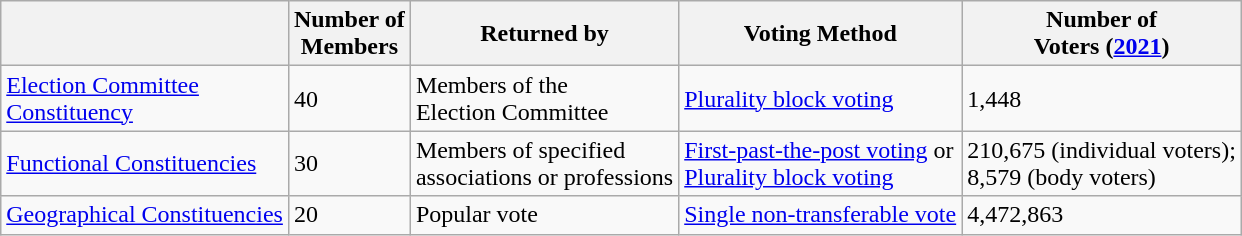<table class="wikitable">
<tr>
<th></th>
<th>Number of<br> Members</th>
<th>Returned by</th>
<th>Voting Method</th>
<th>Number of<br> Voters (<a href='#'>2021</a>)</th>
</tr>
<tr>
<td><a href='#'>Election Committee<br> Constituency</a></td>
<td>40</td>
<td>Members of the<br> Election Committee</td>
<td><a href='#'>Plurality block voting</a></td>
<td>1,448</td>
</tr>
<tr>
<td><a href='#'>Functional Constituencies</a></td>
<td>30</td>
<td>Members of specified<br> associations or professions</td>
<td><a href='#'>First-past-the-post voting</a> or<br> <a href='#'>Plurality block voting</a></td>
<td>210,675 (individual voters);<br> 8,579 (body voters)</td>
</tr>
<tr>
<td><a href='#'>Geographical Constituencies</a></td>
<td>20</td>
<td>Popular vote</td>
<td><a href='#'>Single non-transferable vote</a></td>
<td>4,472,863</td>
</tr>
</table>
